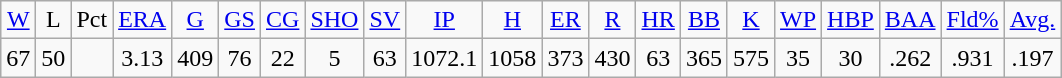<table class=wikitable style="text-align:center">
<tr>
<td><a href='#'>W</a></td>
<td>L</td>
<td>Pct</td>
<td><a href='#'>ERA</a></td>
<td><a href='#'>G</a></td>
<td><a href='#'>GS</a></td>
<td><a href='#'>CG</a></td>
<td><a href='#'>SHO</a></td>
<td><a href='#'>SV</a></td>
<td><a href='#'>IP</a></td>
<td><a href='#'>H</a></td>
<td><a href='#'>ER</a></td>
<td><a href='#'>R</a></td>
<td><a href='#'>HR</a></td>
<td><a href='#'>BB</a></td>
<td><a href='#'>K</a></td>
<td><a href='#'>WP</a></td>
<td><a href='#'>HBP</a></td>
<td><a href='#'>BAA</a></td>
<td><a href='#'>Fld%</a></td>
<td><a href='#'>Avg.</a></td>
</tr>
<tr>
<td>67</td>
<td>50</td>
<td></td>
<td>3.13</td>
<td>409</td>
<td>76</td>
<td>22</td>
<td>5</td>
<td>63</td>
<td>1072.1</td>
<td>1058</td>
<td>373</td>
<td>430</td>
<td>63</td>
<td>365</td>
<td>575</td>
<td>35</td>
<td>30</td>
<td>.262</td>
<td>.931</td>
<td>.197</td>
</tr>
</table>
